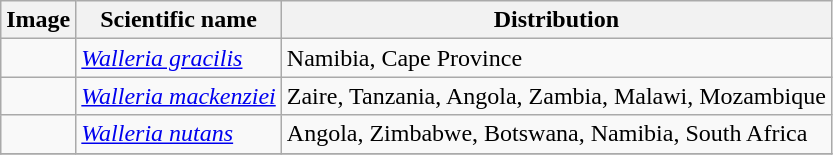<table class="wikitable">
<tr>
<th>Image</th>
<th>Scientific name</th>
<th>Distribution</th>
</tr>
<tr>
<td></td>
<td><em><a href='#'>Walleria gracilis</a></em> </td>
<td>Namibia, Cape Province</td>
</tr>
<tr>
<td></td>
<td><em><a href='#'>Walleria mackenziei</a></em> </td>
<td>Zaire, Tanzania, Angola, Zambia, Malawi, Mozambique</td>
</tr>
<tr>
<td></td>
<td><em><a href='#'>Walleria nutans</a></em> </td>
<td>Angola, Zimbabwe, Botswana, Namibia, South Africa</td>
</tr>
<tr>
</tr>
</table>
